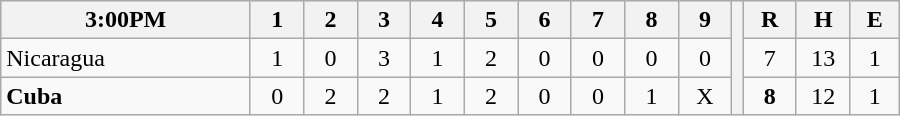<table border=1 cellspacing=0 width=600 style="margin-left:3em;" class="wikitable">
<tr style="text-align:center; background-color:#e6e6e6;">
<th align=left width=28%>3:00PM</th>
<th width=6%>1</th>
<th width=6%>2</th>
<th width=6%>3</th>
<th width=6%>4</th>
<th width=6%>5</th>
<th width=6%>6</th>
<th width=6%>7</th>
<th width=6%>8</th>
<th width=6%>9</th>
<th rowspan="3" width=0.5%></th>
<th width=6%>R</th>
<th width=6%>H</th>
<th width=6%>E</th>
</tr>
<tr style="text-align:center;">
<td align=left> Nicaragua</td>
<td>1</td>
<td>0</td>
<td>3</td>
<td>1</td>
<td>2</td>
<td>0</td>
<td>0</td>
<td>0</td>
<td>0</td>
<td>7</td>
<td>13</td>
<td>1</td>
</tr>
<tr style="text-align:center;">
<td align=left> <strong>Cuba</strong></td>
<td>0</td>
<td>2</td>
<td>2</td>
<td>1</td>
<td>2</td>
<td>0</td>
<td>0</td>
<td>1</td>
<td>X</td>
<td><strong>8</strong></td>
<td>12</td>
<td>1</td>
</tr>
</table>
